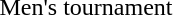<table>
<tr>
<td>Men's tournament <br></td>
<td></td>
<td></td>
<td></td>
</tr>
<tr>
<td><br></td>
<td></td>
<td></td>
<td></td>
</tr>
</table>
